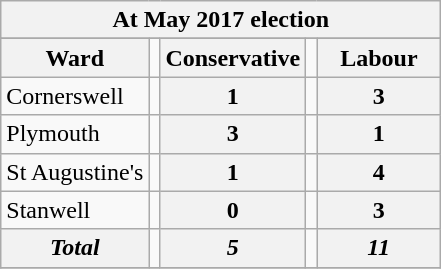<table class="wikitable">
<tr>
<th colspan="5" align="center" valign="top">At May 2017 election</th>
</tr>
<tr>
</tr>
<tr>
<th valign="top">Ward</th>
<td></td>
<th align="center" valign="top">Conservative</th>
<td></td>
<th align="center" valign="top">   Labour   </th>
</tr>
<tr>
<td>Cornerswell</td>
<td></td>
<th align="center" valign="top"><strong>1</strong></th>
<td></td>
<th align="center" valign="top"><strong>3</strong></th>
</tr>
<tr>
<td>Plymouth</td>
<td></td>
<th align="center" valign="top"><strong>3</strong></th>
<td></td>
<th align="center" valign="top"><strong>1</strong></th>
</tr>
<tr>
<td>St Augustine's</td>
<td></td>
<th align="center" valign="top"><strong>1</strong></th>
<td></td>
<th align="center" valign="top"><strong>4</strong></th>
</tr>
<tr>
<td>Stanwell</td>
<td></td>
<th align="center" valign="top"><strong>0</strong></th>
<td></td>
<th align="center" valign="top"><strong>3</strong></th>
</tr>
<tr>
<th align="right"><strong><em>Total</em></strong></th>
<td></td>
<th align="center" valign="top"><strong><em>5</em></strong></th>
<td></td>
<th align="center" valign="top"><strong><em>11</em></strong></th>
</tr>
<tr>
</tr>
</table>
